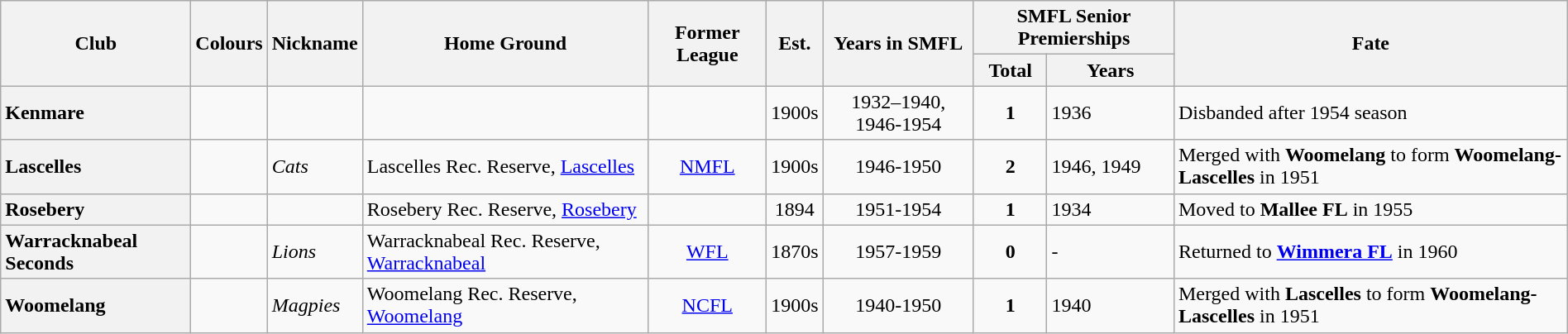<table class="wikitable sortable" style="text-align:center; width:100%">
<tr>
<th rowspan="2">Club</th>
<th rowspan="2">Colours</th>
<th rowspan="2">Nickname</th>
<th rowspan="2">Home Ground</th>
<th rowspan="2">Former League</th>
<th rowspan="2">Est.</th>
<th rowspan="2">Years in SMFL</th>
<th colspan="2">SMFL Senior Premierships</th>
<th rowspan="2">Fate</th>
</tr>
<tr>
<th>Total</th>
<th>Years</th>
</tr>
<tr>
<th style="text-align:left">Kenmare</th>
<td></td>
<td></td>
<td></td>
<td></td>
<td>1900s</td>
<td>1932–1940, 1946-1954</td>
<td><strong>1</strong></td>
<td align="left">1936</td>
<td align="left">Disbanded after 1954 season</td>
</tr>
<tr>
<th style="text-align:left">Lascelles</th>
<td></td>
<td align="left"><em>Cats</em></td>
<td align="left">Lascelles Rec. Reserve, <a href='#'>Lascelles</a></td>
<td><a href='#'>NMFL</a></td>
<td>1900s</td>
<td>1946-1950</td>
<td><strong>2</strong></td>
<td align="left">1946, 1949</td>
<td align="left">Merged with <strong>Woomelang</strong> to form <strong>Woomelang-Lascelles</strong> in 1951</td>
</tr>
<tr>
<th style="text-align:left">Rosebery</th>
<td><br></td>
<td></td>
<td align="left">Rosebery Rec. Reserve, <a href='#'>Rosebery</a></td>
<td></td>
<td>1894</td>
<td>1951-1954</td>
<td><strong>1</strong></td>
<td align="left">1934</td>
<td align="left">Moved to <strong>Mallee FL</strong> in 1955</td>
</tr>
<tr>
<th style="text-align:left">Warracknabeal Seconds</th>
<td></td>
<td align="left"><em>Lions</em></td>
<td align="left">Warracknabeal Rec. Reserve, <a href='#'>Warracknabeal</a></td>
<td><a href='#'>WFL</a></td>
<td>1870s</td>
<td>1957-1959</td>
<td><strong>0</strong></td>
<td align="left">-</td>
<td align="left">Returned to <a href='#'><strong>Wimmera FL</strong></a> in 1960</td>
</tr>
<tr>
<th style="text-align:left">Woomelang</th>
<td></td>
<td align="left"><em>Magpies</em></td>
<td align="left">Woomelang Rec. Reserve, <a href='#'>Woomelang</a></td>
<td><a href='#'>NCFL</a></td>
<td>1900s</td>
<td>1940-1950</td>
<td><strong>1</strong></td>
<td align="left">1940</td>
<td align="left">Merged with <strong>Lascelles</strong> to form <strong>Woomelang-Lascelles</strong> in 1951</td>
</tr>
</table>
